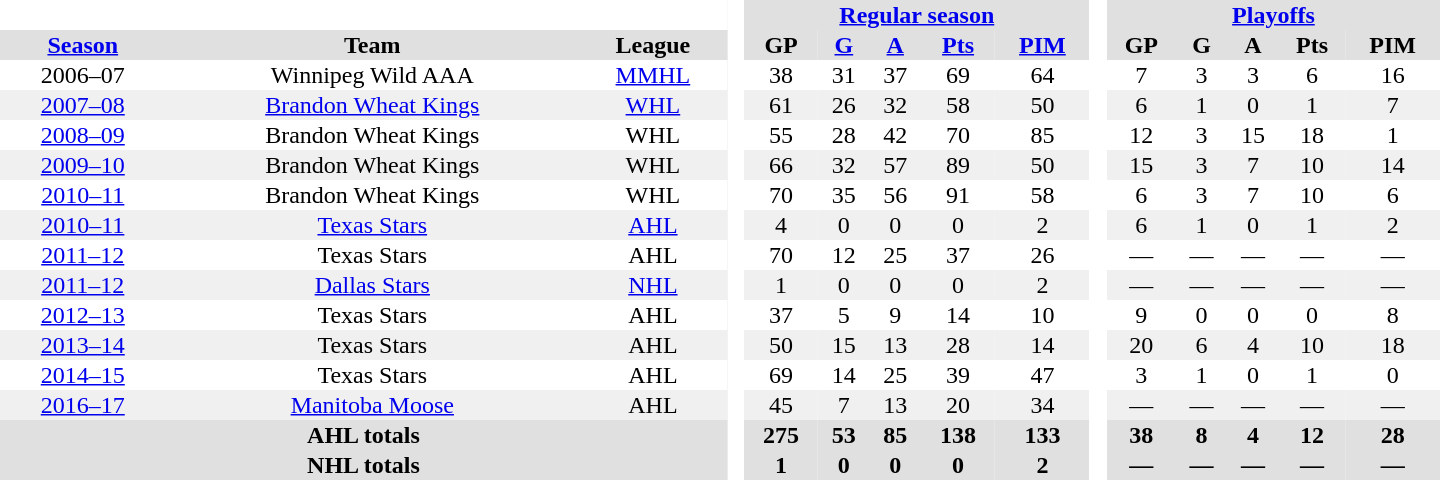<table border="0" cellpadding="1" cellspacing="0" style="text-align:center; width:60em;">
<tr bgcolor="#e0e0e0">
<th colspan="3" bgcolor="#ffffff"> </th>
<th rowspan="99" bgcolor="#ffffff"> </th>
<th colspan="5"><a href='#'>Regular season</a></th>
<th rowspan="99" bgcolor="#ffffff"> </th>
<th colspan="5"><a href='#'>Playoffs</a></th>
</tr>
<tr bgcolor="#e0e0e0">
<th><a href='#'>Season</a></th>
<th>Team</th>
<th>League</th>
<th>GP</th>
<th><a href='#'>G</a></th>
<th><a href='#'>A</a></th>
<th><a href='#'>Pts</a></th>
<th><a href='#'>PIM</a></th>
<th>GP</th>
<th>G</th>
<th>A</th>
<th>Pts</th>
<th>PIM</th>
</tr>
<tr>
<td>2006–07</td>
<td>Winnipeg Wild AAA</td>
<td><a href='#'>MMHL</a></td>
<td>38</td>
<td>31</td>
<td>37</td>
<td>69</td>
<td>64</td>
<td>7</td>
<td>3</td>
<td>3</td>
<td>6</td>
<td>16</td>
</tr>
<tr bgcolor="#f0f0f0">
<td><a href='#'>2007–08</a></td>
<td><a href='#'>Brandon Wheat Kings</a></td>
<td><a href='#'>WHL</a></td>
<td>61</td>
<td>26</td>
<td>32</td>
<td>58</td>
<td>50</td>
<td>6</td>
<td>1</td>
<td>0</td>
<td>1</td>
<td>7</td>
</tr>
<tr>
<td><a href='#'>2008–09</a></td>
<td>Brandon Wheat Kings</td>
<td>WHL</td>
<td>55</td>
<td>28</td>
<td>42</td>
<td>70</td>
<td>85</td>
<td>12</td>
<td>3</td>
<td>15</td>
<td>18</td>
<td>1</td>
</tr>
<tr bgcolor="#f0f0f0">
<td><a href='#'>2009–10</a></td>
<td>Brandon Wheat Kings</td>
<td>WHL</td>
<td>66</td>
<td>32</td>
<td>57</td>
<td>89</td>
<td>50</td>
<td>15</td>
<td>3</td>
<td>7</td>
<td>10</td>
<td>14</td>
</tr>
<tr>
<td><a href='#'>2010–11</a></td>
<td>Brandon Wheat Kings</td>
<td>WHL</td>
<td>70</td>
<td>35</td>
<td>56</td>
<td>91</td>
<td>58</td>
<td>6</td>
<td>3</td>
<td>7</td>
<td>10</td>
<td>6</td>
</tr>
<tr bgcolor="#f0f0f0">
<td><a href='#'>2010–11</a></td>
<td><a href='#'>Texas Stars</a></td>
<td><a href='#'>AHL</a></td>
<td>4</td>
<td>0</td>
<td>0</td>
<td>0</td>
<td>2</td>
<td>6</td>
<td>1</td>
<td>0</td>
<td>1</td>
<td>2</td>
</tr>
<tr>
<td><a href='#'>2011–12</a></td>
<td>Texas Stars</td>
<td>AHL</td>
<td>70</td>
<td>12</td>
<td>25</td>
<td>37</td>
<td>26</td>
<td>—</td>
<td>—</td>
<td>—</td>
<td>—</td>
<td>—</td>
</tr>
<tr bgcolor="#f0f0f0">
<td><a href='#'>2011–12</a></td>
<td><a href='#'>Dallas Stars</a></td>
<td><a href='#'>NHL</a></td>
<td>1</td>
<td>0</td>
<td>0</td>
<td>0</td>
<td>2</td>
<td>—</td>
<td>—</td>
<td>—</td>
<td>—</td>
<td>—</td>
</tr>
<tr>
<td><a href='#'>2012–13</a></td>
<td>Texas Stars</td>
<td>AHL</td>
<td>37</td>
<td>5</td>
<td>9</td>
<td>14</td>
<td>10</td>
<td>9</td>
<td>0</td>
<td>0</td>
<td>0</td>
<td>8</td>
</tr>
<tr bgcolor="#f0f0f0">
<td><a href='#'>2013–14</a></td>
<td>Texas Stars</td>
<td>AHL</td>
<td>50</td>
<td>15</td>
<td>13</td>
<td>28</td>
<td>14</td>
<td>20</td>
<td>6</td>
<td>4</td>
<td>10</td>
<td>18</td>
</tr>
<tr>
<td><a href='#'>2014–15</a></td>
<td>Texas Stars</td>
<td>AHL</td>
<td>69</td>
<td>14</td>
<td>25</td>
<td>39</td>
<td>47</td>
<td>3</td>
<td>1</td>
<td>0</td>
<td>1</td>
<td>0</td>
</tr>
<tr bgcolor="#f0f0f0">
<td><a href='#'>2016–17</a></td>
<td><a href='#'>Manitoba Moose</a></td>
<td>AHL</td>
<td>45</td>
<td>7</td>
<td>13</td>
<td>20</td>
<td>34</td>
<td>—</td>
<td>—</td>
<td>—</td>
<td>—</td>
<td>—</td>
</tr>
<tr bgcolor="#e0e0e0">
<th colspan="3">AHL totals</th>
<th>275</th>
<th>53</th>
<th>85</th>
<th>138</th>
<th>133</th>
<th>38</th>
<th>8</th>
<th>4</th>
<th>12</th>
<th>28</th>
</tr>
<tr bgcolor="#e0e0e0">
<th colspan="3">NHL totals</th>
<th>1</th>
<th>0</th>
<th>0</th>
<th>0</th>
<th>2</th>
<th>—</th>
<th>—</th>
<th>—</th>
<th>—</th>
<th>—</th>
</tr>
</table>
